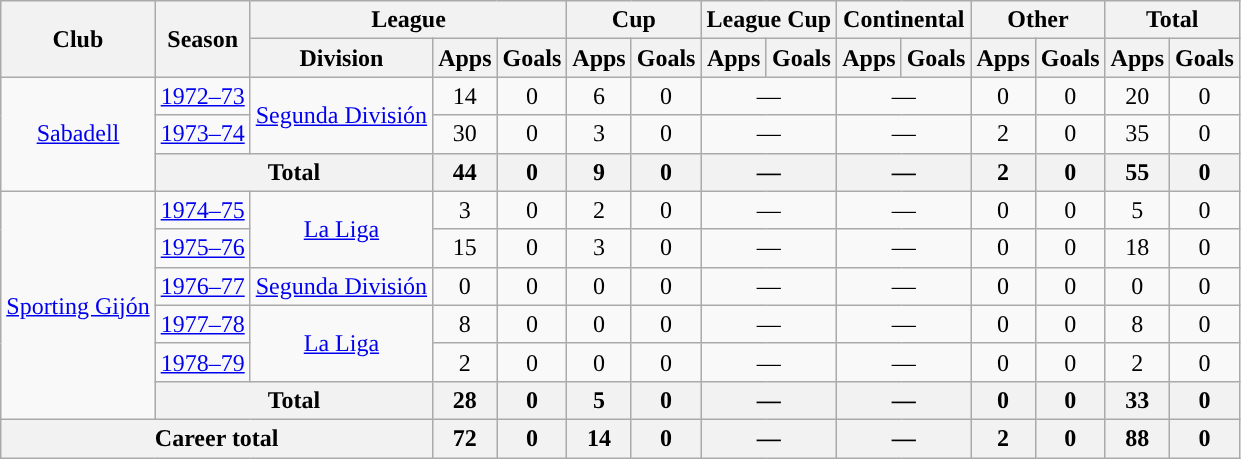<table class="wikitable" style="text-align:center">
<tr>
<th rowspan="2">Club</th>
<th rowspan="2">Season</th>
<th colspan="3">League</th>
<th colspan="2">Cup</th>
<th colspan="2">League Cup</th>
<th colspan="2">Continental</th>
<th colspan="2">Other</th>
<th colspan="2">Total</th>
</tr>
<tr>
<th>Division</th>
<th>Apps</th>
<th>Goals</th>
<th>Apps</th>
<th>Goals</th>
<th>Apps</th>
<th>Goals</th>
<th>Apps</th>
<th>Goals</th>
<th>Apps</th>
<th>Goals</th>
<th>Apps</th>
<th>Goals</th>
</tr>
<tr>
<td rowspan="3"><a href='#'>Sabadell</a></td>
<td><a href='#'>1972–73</a></td>
<td rowspan="2"><a href='#'>Segunda División</a></td>
<td>14</td>
<td>0</td>
<td>6</td>
<td>0</td>
<td colspan="2">—</td>
<td colspan="2">—</td>
<td>0</td>
<td>0</td>
<td>20</td>
<td>0</td>
</tr>
<tr>
<td><a href='#'>1973–74</a></td>
<td>30</td>
<td>0</td>
<td>3</td>
<td>0</td>
<td colspan="2">—</td>
<td colspan="2">—</td>
<td>2</td>
<td>0</td>
<td>35</td>
<td>0</td>
</tr>
<tr>
<th colspan="2">Total</th>
<th>44</th>
<th>0</th>
<th>9</th>
<th>0</th>
<th colspan="2">—</th>
<th colspan="2">—</th>
<th>2</th>
<th>0</th>
<th>55</th>
<th>0</th>
</tr>
<tr>
<td rowspan="6"><a href='#'>Sporting Gijón</a></td>
<td><a href='#'>1974–75</a></td>
<td rowspan="2"><a href='#'>La Liga</a></td>
<td>3</td>
<td>0</td>
<td>2</td>
<td>0</td>
<td colspan="2">—</td>
<td colspan="2">—</td>
<td>0</td>
<td>0</td>
<td>5</td>
<td>0</td>
</tr>
<tr>
<td><a href='#'>1975–76</a></td>
<td>15</td>
<td>0</td>
<td>3</td>
<td>0</td>
<td colspan="2">—</td>
<td colspan="2">—</td>
<td>0</td>
<td>0</td>
<td>18</td>
<td>0</td>
</tr>
<tr>
<td><a href='#'>1976–77</a></td>
<td rowspan="1"><a href='#'>Segunda División</a></td>
<td>0</td>
<td>0</td>
<td>0</td>
<td>0</td>
<td colspan="2">—</td>
<td colspan="2">—</td>
<td>0</td>
<td>0</td>
<td>0</td>
<td>0</td>
</tr>
<tr>
<td><a href='#'>1977–78</a></td>
<td rowspan="2"><a href='#'>La Liga</a></td>
<td>8</td>
<td>0</td>
<td>0</td>
<td>0</td>
<td colspan="2">—</td>
<td colspan="2">—</td>
<td>0</td>
<td>0</td>
<td>8</td>
<td>0</td>
</tr>
<tr>
<td><a href='#'>1978–79</a></td>
<td>2</td>
<td>0</td>
<td>0</td>
<td>0</td>
<td colspan="2">—</td>
<td colspan="2">—</td>
<td>0</td>
<td>0</td>
<td>2</td>
<td>0</td>
</tr>
<tr>
<th colspan="2">Total</th>
<th>28</th>
<th>0</th>
<th>5</th>
<th>0</th>
<th colspan="2">—</th>
<th colspan="2">—</th>
<th>0</th>
<th>0</th>
<th>33</th>
<th>0</th>
</tr>
<tr>
<th colspan="3">Career total</th>
<th>72</th>
<th>0</th>
<th>14</th>
<th>0</th>
<th colspan="2">—</th>
<th colspan="2">—</th>
<th>2</th>
<th>0</th>
<th>88</th>
<th>0</th>
</tr>
</table>
